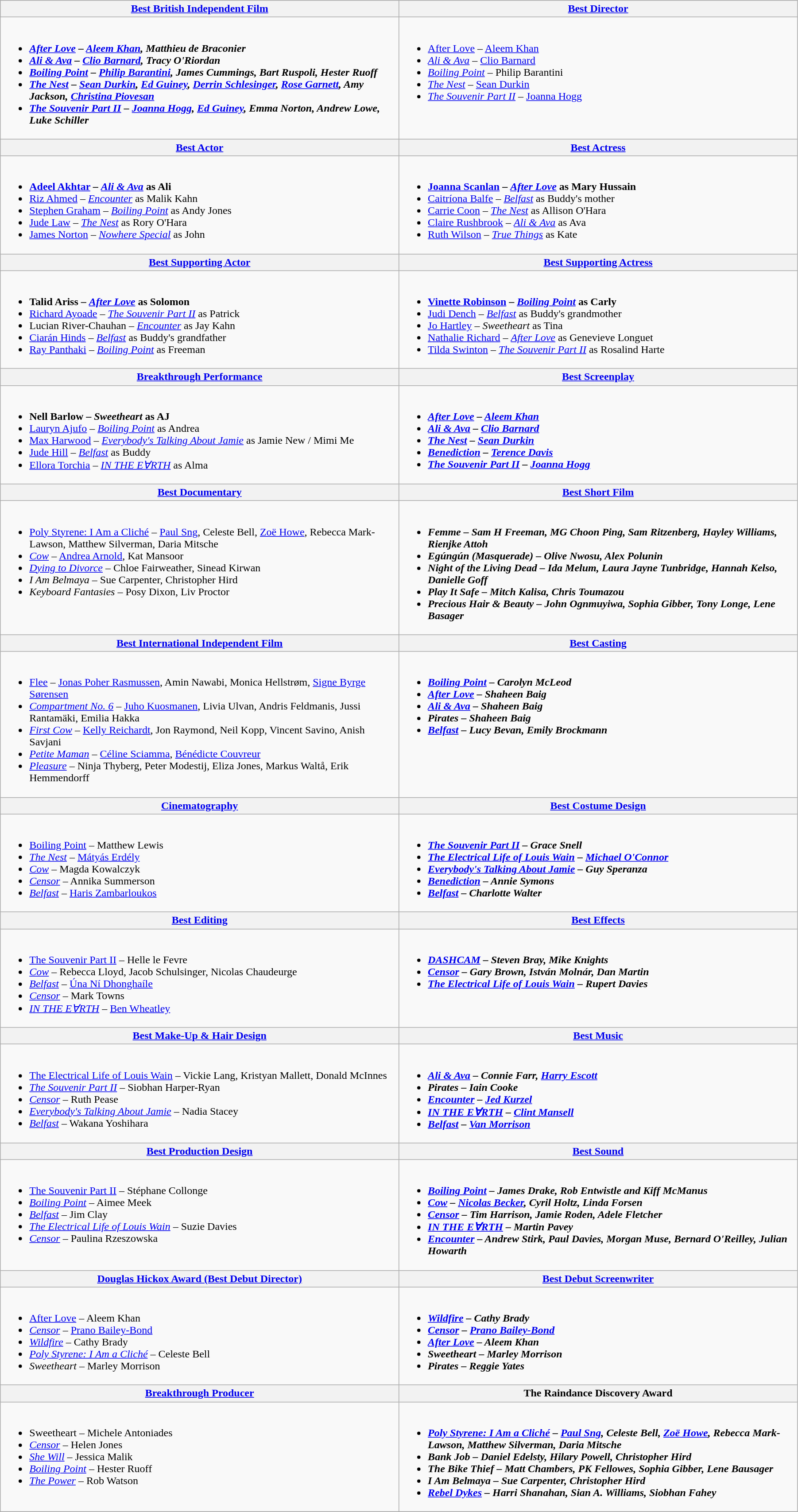<table class="wikitable" style="width:95%">
<tr bgcolor="#bebebe">
<th width="50%"><a href='#'>Best British Independent Film</a></th>
<th width="50%"><a href='#'>Best Director</a></th>
</tr>
<tr>
<td valign="top"><br><ul><li><strong><em><a href='#'>After Love</a><em> – <a href='#'>Aleem Khan</a>, Matthieu de Braconier<strong></li><li></em><a href='#'>Ali & Ava</a><em> – <a href='#'>Clio Barnard</a>, Tracy O'Riordan</li><li></em><a href='#'>Boiling Point</a><em> – <a href='#'>Philip Barantini</a>, James Cummings, Bart Ruspoli, Hester Ruoff</li><li></em><a href='#'>The Nest</a><em> – <a href='#'>Sean Durkin</a>, <a href='#'>Ed Guiney</a>, <a href='#'>Derrin Schlesinger</a>, <a href='#'>Rose Garnett</a>, Amy Jackson, <a href='#'>Christina Piovesan</a></li><li></em><a href='#'>The Souvenir Part II</a><em> – <a href='#'>Joanna Hogg</a>, <a href='#'>Ed Guiney</a>, Emma Norton, Andrew Lowe, Luke Schiller</li></ul></td>
<td valign="top"><br><ul><li></em></strong><a href='#'>After Love</a></em> – <a href='#'>Aleem Khan</a></strong></li><li><em><a href='#'>Ali & Ava</a></em> – <a href='#'>Clio Barnard</a></li><li><em><a href='#'>Boiling Point</a></em> – Philip Barantini</li><li><em><a href='#'>The Nest</a></em> – <a href='#'>Sean Durkin</a></li><li><em><a href='#'>The Souvenir Part II</a></em> – <a href='#'>Joanna Hogg</a></li></ul></td>
</tr>
<tr>
<th width="50%"><a href='#'>Best Actor</a></th>
<th width="50%"><a href='#'>Best Actress</a></th>
</tr>
<tr>
<td valign="top"><br><ul><li><strong><a href='#'>Adeel Akhtar</a> – <em><a href='#'>Ali & Ava</a></em> as Ali</strong></li><li><a href='#'>Riz Ahmed</a> – <em><a href='#'>Encounter</a></em> as Malik Kahn</li><li><a href='#'>Stephen Graham</a> – <em><a href='#'>Boiling Point</a></em> as Andy Jones</li><li><a href='#'>Jude Law</a> – <em><a href='#'>The Nest</a></em> as Rory O'Hara</li><li><a href='#'>James Norton</a> – <em><a href='#'>Nowhere Special</a></em> as John</li></ul></td>
<td valign="top"><br><ul><li><strong><a href='#'>Joanna Scanlan</a> – <em><a href='#'>After Love</a></em> as Mary Hussain</strong></li><li><a href='#'>Caitríona Balfe</a> – <em><a href='#'>Belfast</a></em> as Buddy's mother</li><li><a href='#'>Carrie Coon</a> – <em><a href='#'>The Nest</a></em> as Allison O'Hara</li><li><a href='#'>Claire Rushbrook</a> – <em><a href='#'>Ali & Ava</a></em> as Ava</li><li><a href='#'>Ruth Wilson</a> – <em><a href='#'>True Things</a></em> as Kate</li></ul></td>
</tr>
<tr>
<th width="50%"><a href='#'>Best Supporting Actor</a></th>
<th width="50%"><a href='#'>Best Supporting Actress</a></th>
</tr>
<tr>
<td valign="top"><br><ul><li><strong>Talid Ariss – <em><a href='#'>After Love</a></em> as Solomon</strong></li><li><a href='#'>Richard Ayoade</a> – <em><a href='#'>The Souvenir Part II</a></em> as Patrick</li><li>Lucian River-Chauhan – <em><a href='#'>Encounter</a></em> as Jay Kahn</li><li><a href='#'>Ciarán Hinds</a> – <em><a href='#'>Belfast</a></em> as Buddy's grandfather</li><li><a href='#'>Ray Panthaki</a> – <em><a href='#'>Boiling Point</a></em> as Freeman</li></ul></td>
<td valign="top"><br><ul><li><strong><a href='#'>Vinette Robinson</a> – <em><a href='#'>Boiling Point</a></em> as Carly</strong></li><li><a href='#'>Judi Dench</a> – <em><a href='#'>Belfast</a></em> as Buddy's grandmother</li><li><a href='#'>Jo Hartley</a> – <em>Sweetheart</em> as Tina</li><li><a href='#'>Nathalie Richard</a> – <em><a href='#'>After Love</a></em> as Genevieve Longuet</li><li><a href='#'>Tilda Swinton</a> – <em><a href='#'>The Souvenir Part II</a></em> as Rosalind Harte</li></ul></td>
</tr>
<tr>
<th width="50%"><a href='#'>Breakthrough Performance</a></th>
<th width="50%"><a href='#'>Best Screenplay</a></th>
</tr>
<tr>
<td valign="top"><br><ul><li><strong>Nell Barlow – <em>Sweetheart</em> as AJ</strong></li><li><a href='#'>Lauryn Ajufo</a> – <em><a href='#'>Boiling Point</a></em> as Andrea</li><li><a href='#'>Max Harwood</a> – <em><a href='#'>Everybody's Talking About Jamie</a></em> as Jamie New / Mimi Me</li><li><a href='#'>Jude Hill</a> – <em><a href='#'>Belfast</a></em> as Buddy</li><li><a href='#'>Ellora Torchia</a> – <em><a href='#'>IN THE EⱯRTH</a></em> as Alma</li></ul></td>
<td valign="top"><br><ul><li><strong><em><a href='#'>After Love</a><em> – <a href='#'>Aleem Khan</a><strong></li><li></em><a href='#'>Ali & Ava</a><em> – <a href='#'>Clio Barnard</a></li><li></em><a href='#'>The Nest</a><em> – <a href='#'>Sean Durkin</a></li><li></em><a href='#'>Benediction</a><em> – <a href='#'>Terence Davis</a></li><li></em><a href='#'>The Souvenir Part II</a><em> – <a href='#'>Joanna Hogg</a></li></ul></td>
</tr>
<tr>
<th width="50%"><a href='#'>Best Documentary</a></th>
<th width="50%"><a href='#'>Best Short Film</a></th>
</tr>
<tr>
<td valign="top"><br><ul><li></em></strong><a href='#'>Poly Styrene: I Am a Cliché</a></em> – <a href='#'>Paul Sng</a>, Celeste Bell, <a href='#'>Zoë Howe</a>, Rebecca Mark-Lawson, Matthew Silverman, Daria Mitsche</strong></li><li><em><a href='#'>Cow</a></em> – <a href='#'>Andrea Arnold</a>, Kat Mansoor</li><li><em><a href='#'>Dying to Divorce</a></em> – Chloe Fairweather, Sinead Kirwan</li><li><em>I Am Belmaya</em> – Sue Carpenter, Christopher Hird</li><li><em>Keyboard Fantasies</em> – Posy Dixon, Liv Proctor</li></ul></td>
<td valign="top"><br><ul><li><strong><em>Femme<em> – Sam H Freeman, MG Choon Ping, Sam Ritzenberg, Hayley Williams, Rienjke Attoh<strong></li><li></em>Egúngún (Masquerade)<em> – Olive Nwosu, Alex Polunin</li><li></em>Night of the Living Dead<em> – Ida Melum, Laura Jayne Tunbridge, Hannah Kelso, Danielle Goff</li><li></em>Play It Safe<em> – Mitch Kalisa, Chris Toumazou</li><li></em>Precious Hair & Beauty<em> – John Ognmuyiwa, Sophia Gibber, Tony Longe, Lene Basager</li></ul></td>
</tr>
<tr>
<th width="50%"><a href='#'>Best International Independent Film</a></th>
<th width="50%"><a href='#'>Best Casting</a></th>
</tr>
<tr>
<td valign="top"><br><ul><li></em></strong><a href='#'>Flee</a></em> – <a href='#'>Jonas Poher Rasmussen</a>, Amin Nawabi, Monica Hellstrøm, <a href='#'>Signe Byrge Sørensen</a></strong></li><li><em><a href='#'>Compartment No. 6</a></em> – <a href='#'>Juho Kuosmanen</a>, Livia Ulvan, Andris Feldmanis, Jussi Rantamäki, Emilia Hakka</li><li><em><a href='#'>First Cow</a></em> – <a href='#'>Kelly Reichardt</a>, Jon Raymond, Neil Kopp, Vincent Savino, Anish Savjani</li><li><em><a href='#'>Petite Maman</a></em> – <a href='#'>Céline Sciamma</a>, <a href='#'>Bénédicte Couvreur</a></li><li><em><a href='#'>Pleasure</a></em> – Ninja Thyberg, Peter Modestij, Eliza Jones, Markus Waltå, Erik Hemmendorff</li></ul></td>
<td valign="top"><br><ul><li><strong><em><a href='#'>Boiling Point</a><em> – Carolyn McLeod<strong></li><li></em><a href='#'>After Love</a><em> – Shaheen Baig</li><li></em><a href='#'>Ali & Ava</a><em> – Shaheen Baig</li><li></em>Pirates<em> – Shaheen Baig</li><li></em><a href='#'>Belfast</a><em> – Lucy Bevan, Emily Brockmann</li></ul></td>
</tr>
<tr>
<th width="50%"><a href='#'>Cinematography</a></th>
<th width="50%"><a href='#'>Best Costume Design</a></th>
</tr>
<tr>
<td valign="top"><br><ul><li></em></strong><a href='#'>Boiling Point</a></em> – Matthew Lewis</strong></li><li><em><a href='#'>The Nest</a></em> – <a href='#'>Mátyás Erdély</a></li><li><em><a href='#'>Cow</a></em> – Magda Kowalczyk</li><li><em><a href='#'>Censor</a></em> – Annika Summerson</li><li><em><a href='#'>Belfast</a></em> – <a href='#'>Haris Zambarloukos</a></li></ul></td>
<td valign="top"><br><ul><li><strong><em><a href='#'>The Souvenir Part II</a><em> – Grace Snell<strong></li><li></em><a href='#'>The Electrical Life of Louis Wain</a><em> – <a href='#'>Michael O'Connor</a></li><li></em><a href='#'>Everybody's Talking About Jamie</a><em> – Guy Speranza</li><li></em><a href='#'>Benediction</a><em> – Annie Symons</li><li></em><a href='#'>Belfast</a><em> – Charlotte Walter</li></ul></td>
</tr>
<tr>
<th width="50%"><a href='#'>Best Editing</a></th>
<th width="50%"><a href='#'>Best Effects</a></th>
</tr>
<tr>
<td valign="top"><br><ul><li></em></strong><a href='#'>The Souvenir Part II</a></em> – Helle le Fevre</strong></li><li><em><a href='#'>Cow</a></em> – Rebecca Lloyd, Jacob Schulsinger, Nicolas Chaudeurge</li><li><em><a href='#'>Belfast</a></em> – <a href='#'>Úna Ní Dhonghaíle</a></li><li><em><a href='#'>Censor</a></em> – Mark Towns</li><li><em><a href='#'>IN THE EⱯRTH</a></em> – <a href='#'>Ben Wheatley</a></li></ul></td>
<td valign="top"><br><ul><li><strong><em><a href='#'>DASHCAM</a><em> – Steven Bray, Mike Knights<strong></li><li></em><a href='#'>Censor</a><em> – Gary Brown, István Molnár, Dan Martin</li><li></em><a href='#'>The Electrical Life of Louis Wain</a><em> – Rupert Davies</li></ul></td>
</tr>
<tr>
<th width="50%"><a href='#'>Best Make-Up & Hair Design</a></th>
<th width="50%"><a href='#'>Best Music</a></th>
</tr>
<tr>
<td valign="top"><br><ul><li></em></strong><a href='#'>The Electrical Life of Louis Wain</a></em> – Vickie Lang, Kristyan Mallett, Donald McInnes</strong></li><li><em><a href='#'>The Souvenir Part II</a></em> – Siobhan Harper-Ryan</li><li><em><a href='#'>Censor</a></em> – Ruth Pease</li><li><em><a href='#'>Everybody's Talking About Jamie</a></em> – Nadia Stacey</li><li><em><a href='#'>Belfast</a></em> – Wakana Yoshihara</li></ul></td>
<td valign="top"><br><ul><li><strong><em><a href='#'>Ali & Ava</a><em> – Connie Farr, <a href='#'>Harry Escott</a><strong></li><li></em>Pirates<em> – Iain Cooke</li><li></em><a href='#'>Encounter</a><em> – <a href='#'>Jed Kurzel</a></li><li></em><a href='#'>IN THE EⱯRTH</a><em> – <a href='#'>Clint Mansell</a></li><li></em><a href='#'>Belfast</a><em> – <a href='#'>Van Morrison</a></li></ul></td>
</tr>
<tr>
<th width="50%"><a href='#'>Best Production Design</a></th>
<th width="50%"><a href='#'>Best Sound</a></th>
</tr>
<tr>
<td valign="top"><br><ul><li></em></strong><a href='#'>The Souvenir Part II</a></em> – Stéphane Collonge</strong></li><li><em><a href='#'>Boiling Point</a></em> – Aimee Meek</li><li><em><a href='#'>Belfast</a></em> – Jim Clay</li><li><em><a href='#'>The Electrical Life of Louis Wain</a></em> – Suzie Davies</li><li><em><a href='#'>Censor</a></em> – Paulina Rzeszowska</li></ul></td>
<td valign="top"><br><ul><li><strong><em><a href='#'>Boiling Point</a><em> – James Drake, Rob Entwistle and Kiff McManus<strong></li><li></em><a href='#'>Cow</a><em> – <a href='#'>Nicolas Becker</a>, Cyril Holtz, Linda Forsen</li><li></em><a href='#'>Censor</a><em> – Tim Harrison, Jamie Roden, Adele Fletcher</li><li></em><a href='#'>IN THE EⱯRTH</a><em> – Martin Pavey</li><li></em><a href='#'>Encounter</a><em> – Andrew Stirk, Paul Davies, Morgan Muse, Bernard O'Reilley, Julian Howarth</li></ul></td>
</tr>
<tr>
<th width="50%"><a href='#'>Douglas Hickox Award (Best Debut Director)</a></th>
<th width="50%"><a href='#'>Best Debut Screenwriter</a></th>
</tr>
<tr>
<td valign="top"><br><ul><li></em></strong><a href='#'>After Love</a></em> – Aleem Khan</strong></li><li><em><a href='#'>Censor</a></em> – <a href='#'>Prano Bailey-Bond</a></li><li><em><a href='#'>Wildfire</a></em> – Cathy Brady</li><li><em><a href='#'>Poly Styrene: I Am a Cliché</a></em> – Celeste Bell</li><li><em>Sweetheart</em> – Marley Morrison</li></ul></td>
<td valign="top"><br><ul><li><strong><em><a href='#'>Wildfire</a><em> – Cathy Brady<strong></li><li></em><a href='#'>Censor</a><em> – <a href='#'>Prano Bailey-Bond</a></li><li></em><a href='#'>After Love</a><em> – Aleem Khan</li><li></em>Sweetheart<em> – Marley Morrison</li><li></em>Pirates<em> – Reggie Yates</li></ul></td>
</tr>
<tr>
<th width="50%"><a href='#'>Breakthrough Producer</a></th>
<th width="50%">The Raindance Discovery Award</th>
</tr>
<tr>
<td valign="top"><br><ul><li></em></strong>Sweetheart</em> – Michele Antoniades</strong></li><li><em><a href='#'>Censor</a></em> – Helen Jones</li><li><em><a href='#'>She Will</a></em> – Jessica Malik</li><li><em><a href='#'>Boiling Point</a></em> – Hester Ruoff</li><li><em><a href='#'>The Power</a></em> – Rob Watson</li></ul></td>
<td valign="top"><br><ul><li><strong><em><a href='#'>Poly Styrene: I Am a Cliché</a><em> – <a href='#'>Paul Sng</a>, Celeste Bell, <a href='#'>Zoë Howe</a>, Rebecca Mark-Lawson, Matthew Silverman, Daria Mitsche<strong></li><li></em>Bank Job<em> – Daniel Edelsty, Hilary Powell, Christopher Hird</li><li></em>The Bike Thief<em> – Matt Chambers, PK Fellowes, Sophia Gibber, Lene Bausager</li><li></em>I Am Belmaya<em> – Sue Carpenter, Christopher Hird</li><li></em><a href='#'>Rebel Dykes</a><em> – Harri Shanahan, Sian A. Williams, Siobhan Fahey</li></ul></td>
</tr>
<tr>
</tr>
</table>
